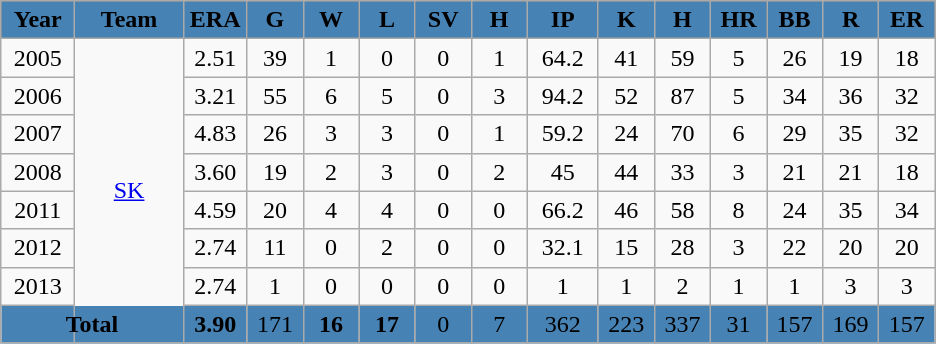<table class="wikitable" style="text-align: center;">
<tr bgcolor="#000000">
<th style="background:#4682B4;" width="42"><span>Year </span></th>
<th style="background:#4682B4;" width="65"><span>Team </span></th>
<th style="background:#4682B4;" width="35"><span>ERA </span></th>
<th style="background:#4682B4;" width="30"><span>G </span></th>
<th style="background:#4682B4;" width="30"><span>W</span></th>
<th style="background:#4682B4;" width="30"><span>L</span></th>
<th style="background:#4682B4;" width="30"><span>SV</span></th>
<th style="background:#4682B4;" width="30"><span>H</span></th>
<th style="background:#4682B4;" width="40"><span>IP </span></th>
<th style="background:#4682B4;" width="30"><span>K </span></th>
<th style="background:#4682B4;" width="30"><span>H </span></th>
<th style="background:#4682B4;" width="30"><span>HR </span></th>
<th style="background:#4682B4;" width="30"><span>BB </span></th>
<th style="background:#4682B4;" width="30"><span>R </span></th>
<th style="background:#4682B4;" width="30"><span>ER</span></th>
</tr>
<tr>
<td>2005</td>
<td rowspan="8" style="text-align:center;"><a href='#'>SK</a></td>
<td>2.51</td>
<td>39</td>
<td>1</td>
<td>0</td>
<td>0</td>
<td>1</td>
<td>64.2</td>
<td>41</td>
<td>59</td>
<td>5</td>
<td>26</td>
<td>19</td>
<td>18</td>
</tr>
<tr>
<td>2006</td>
<td>3.21</td>
<td>55</td>
<td>6</td>
<td>5</td>
<td>0</td>
<td>3</td>
<td>94.2</td>
<td>52</td>
<td>87</td>
<td>5</td>
<td>34</td>
<td>36</td>
<td>32</td>
</tr>
<tr>
<td>2007</td>
<td>4.83</td>
<td>26</td>
<td>3</td>
<td>3</td>
<td>0</td>
<td>1</td>
<td>59.2</td>
<td>24</td>
<td>70</td>
<td>6</td>
<td>29</td>
<td>35</td>
<td>32</td>
</tr>
<tr>
<td>2008</td>
<td>3.60</td>
<td>19</td>
<td>2</td>
<td>3</td>
<td>0</td>
<td>2</td>
<td>45</td>
<td>44</td>
<td>33</td>
<td>3</td>
<td>21</td>
<td>21</td>
<td>18</td>
</tr>
<tr>
<td>2011</td>
<td>4.59</td>
<td>20</td>
<td>4</td>
<td>4</td>
<td>0</td>
<td>0</td>
<td>66.2</td>
<td>46</td>
<td>58</td>
<td>8</td>
<td>24</td>
<td>35</td>
<td>34</td>
</tr>
<tr>
<td>2012</td>
<td>2.74</td>
<td>11</td>
<td>0</td>
<td>2</td>
<td>0</td>
<td>0</td>
<td>32.1</td>
<td>15</td>
<td>28</td>
<td>3</td>
<td>22</td>
<td>20</td>
<td>20</td>
</tr>
<tr>
<td>2013</td>
<td>2.74</td>
<td>1</td>
<td>0</td>
<td>0</td>
<td>0</td>
<td>0</td>
<td>1</td>
<td>1</td>
<td>2</td>
<td>1</td>
<td>1</td>
<td>3</td>
<td>3</td>
</tr>
<tr bgcolor = "#4682B4">
<td colspan="2"><span><strong> Total</strong></span></td>
<td><span><strong>3.90</strong></span></td>
<td><span>171</span></td>
<td><span><strong>16</strong></span></td>
<td><span><strong>17</strong></span></td>
<td><span>0</span></td>
<td><span>7</span></td>
<td><span>362</span></td>
<td><span>223</span></td>
<td><span>337</span></td>
<td><span>31</span></td>
<td><span>157</span></td>
<td><span>169</span></td>
<td><span>157</span></td>
</tr>
</table>
